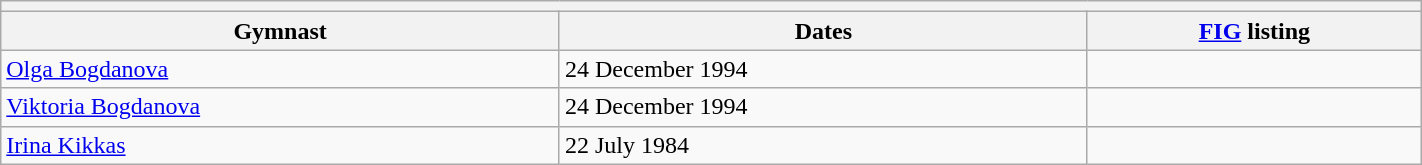<table class="wikitable mw-collapsible mw-collapsed" width="75%">
<tr>
<th colspan="3"></th>
</tr>
<tr>
<th>Gymnast</th>
<th>Dates</th>
<th><a href='#'>FIG</a> listing</th>
</tr>
<tr>
<td><a href='#'>Olga Bogdanova</a></td>
<td>24 December 1994</td>
<td></td>
</tr>
<tr>
<td><a href='#'>Viktoria Bogdanova</a></td>
<td>24 December 1994</td>
<td></td>
</tr>
<tr>
<td><a href='#'>Irina Kikkas</a></td>
<td>22 July 1984</td>
<td></td>
</tr>
</table>
